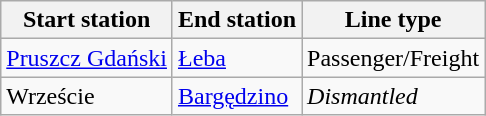<table class="wikitable">
<tr>
<th>Start station</th>
<th>End station</th>
<th>Line type</th>
</tr>
<tr>
<td><a href='#'>Pruszcz Gdański</a></td>
<td><a href='#'>Łeba</a></td>
<td>Passenger/Freight</td>
</tr>
<tr>
<td>Wrzeście</td>
<td><a href='#'>Bargędzino</a></td>
<td><em>Dismantled</em></td>
</tr>
</table>
